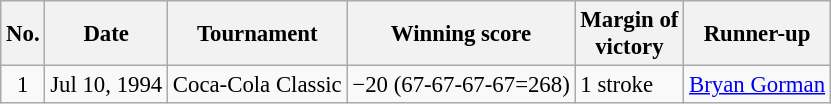<table class="wikitable" style="font-size:95%;">
<tr>
<th>No.</th>
<th>Date</th>
<th>Tournament</th>
<th>Winning score</th>
<th>Margin of<br>victory</th>
<th>Runner-up</th>
</tr>
<tr>
<td align=center>1</td>
<td align=right>Jul 10, 1994</td>
<td>Coca-Cola Classic</td>
<td>−20 (67-67-67-67=268)</td>
<td>1 stroke</td>
<td> <a href='#'>Bryan Gorman</a></td>
</tr>
</table>
